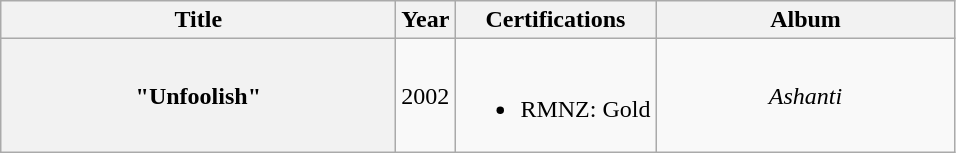<table class="wikitable plainrowheaders" style="text-align:center;">
<tr>
<th scope="col" style="width:16em;">Title</th>
<th scope="col" style="width:1em;">Year</th>
<th scope="col">Certifications</th>
<th scope="col" style="width:12em;">Album</th>
</tr>
<tr>
<th scope="row">"Unfoolish"</th>
<td>2002</td>
<td><br><ul><li>RMNZ: Gold</li></ul></td>
<td><em>Ashanti</em></td>
</tr>
</table>
